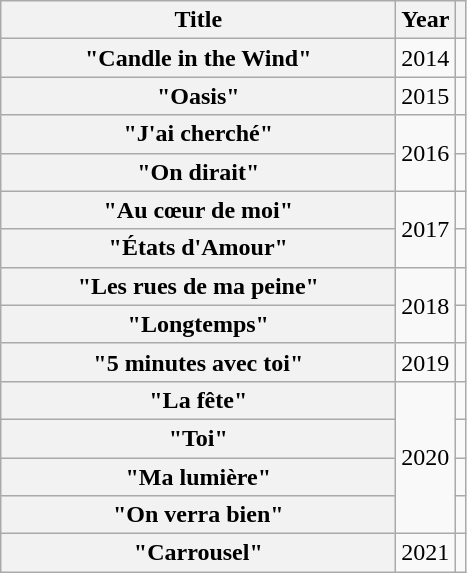<table class="wikitable plainrowheaders" style="text-align:center;">
<tr>
<th scope="col" style="width:16em;">Title</th>
<th scope="col" style="width:1em;">Year</th>
<th scope="col"></th>
</tr>
<tr>
<th scope="row">"Candle in the Wind"</th>
<td>2014</td>
<td></td>
</tr>
<tr>
<th scope="row">"Oasis"</th>
<td>2015</td>
<td></td>
</tr>
<tr>
<th scope="row">"J'ai cherché"</th>
<td rowspan="2">2016</td>
<td></td>
</tr>
<tr>
<th scope="row">"On dirait"</th>
<td></td>
</tr>
<tr>
<th scope="row">"Au cœur de moi"</th>
<td rowspan="2">2017</td>
<td></td>
</tr>
<tr>
<th scope="row">"États d'Amour"</th>
<td></td>
</tr>
<tr>
<th scope="row">"Les rues de ma peine"</th>
<td rowspan="2">2018</td>
<td></td>
</tr>
<tr>
<th scope="row">"Longtemps"</th>
<td></td>
</tr>
<tr>
<th scope="row">"5 minutes avec toi"</th>
<td>2019</td>
<td></td>
</tr>
<tr>
<th scope="row">"La fête"</th>
<td rowspan="4">2020</td>
<td></td>
</tr>
<tr>
<th scope="row">"Toi"</th>
<td></td>
</tr>
<tr>
<th scope="row">"Ma lumière"</th>
<td></td>
</tr>
<tr>
<th scope="row">"On verra bien"</th>
<td></td>
</tr>
<tr>
<th scope="row">"Carrousel"</th>
<td>2021</td>
<td></td>
</tr>
</table>
